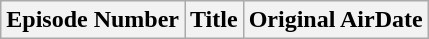<table class ="wikitable">
<tr>
<th>Episode Number</th>
<th>Title</th>
<th>Original AirDate<br> 

 
 

 
 

 
 

 
 

 
 

 
 

 
 

 
 

 
 

 
 

 
 

 
 

 
 

 
 

 
 

 

 
 
 

 

 

 
 

 
 

 
 

 
 
</th>
</tr>
</table>
